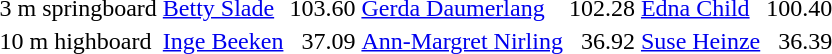<table>
<tr valign="top">
<td>3 m springboard<br></td>
<td><a href='#'>Betty Slade</a> <br><small></small></td>
<td align="right">103.60</td>
<td><a href='#'>Gerda Daumerlang</a><br><small></small></td>
<td align="right">102.28</td>
<td><a href='#'>Edna Child</a><br><small></small></td>
<td align="right">100.40</td>
</tr>
<tr valign="top">
<td>10 m highboard<br></td>
<td><a href='#'>Inge Beeken</a><br><small></small></td>
<td align="right">37.09</td>
<td><a href='#'>Ann-Margret Nirling</a><br><small></small></td>
<td align="right">36.92</td>
<td><a href='#'>Suse Heinze</a><br><small></small></td>
<td align="right">36.39</td>
</tr>
</table>
